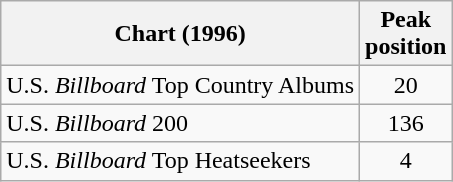<table class="wikitable">
<tr>
<th>Chart (1996)</th>
<th>Peak<br>position</th>
</tr>
<tr>
<td>U.S. <em>Billboard</em> Top Country Albums</td>
<td align="center">20</td>
</tr>
<tr>
<td>U.S. <em>Billboard</em> 200</td>
<td align="center">136</td>
</tr>
<tr>
<td>U.S. <em>Billboard</em> Top Heatseekers</td>
<td align="center">4</td>
</tr>
</table>
